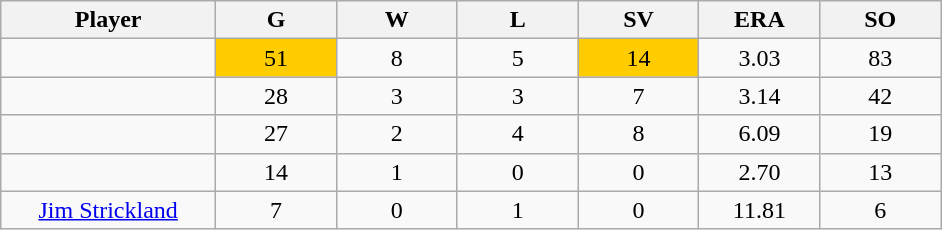<table class="wikitable sortable">
<tr>
<th bgcolor="#DDDDFF" width="16%">Player</th>
<th bgcolor="#DDDDFF" width="9%">G</th>
<th bgcolor="#DDDDFF" width="9%">W</th>
<th bgcolor="#DDDDFF" width="9%">L</th>
<th bgcolor="#DDDDFF" width="9%">SV</th>
<th bgcolor="#DDDDFF" width="9%">ERA</th>
<th bgcolor="#DDDDFF" width="9%">SO</th>
</tr>
<tr align="center">
<td></td>
<td bgcolor="#FFCC00">51</td>
<td>8</td>
<td>5</td>
<td bgcolor="#FFCC00">14</td>
<td>3.03</td>
<td>83</td>
</tr>
<tr align="center">
<td></td>
<td>28</td>
<td>3</td>
<td>3</td>
<td>7</td>
<td>3.14</td>
<td>42</td>
</tr>
<tr align="center">
<td></td>
<td>27</td>
<td>2</td>
<td>4</td>
<td>8</td>
<td>6.09</td>
<td>19</td>
</tr>
<tr align=center>
<td></td>
<td>14</td>
<td>1</td>
<td>0</td>
<td>0</td>
<td>2.70</td>
<td>13</td>
</tr>
<tr align="center">
<td><a href='#'>Jim Strickland</a></td>
<td>7</td>
<td>0</td>
<td>1</td>
<td>0</td>
<td>11.81</td>
<td>6</td>
</tr>
</table>
